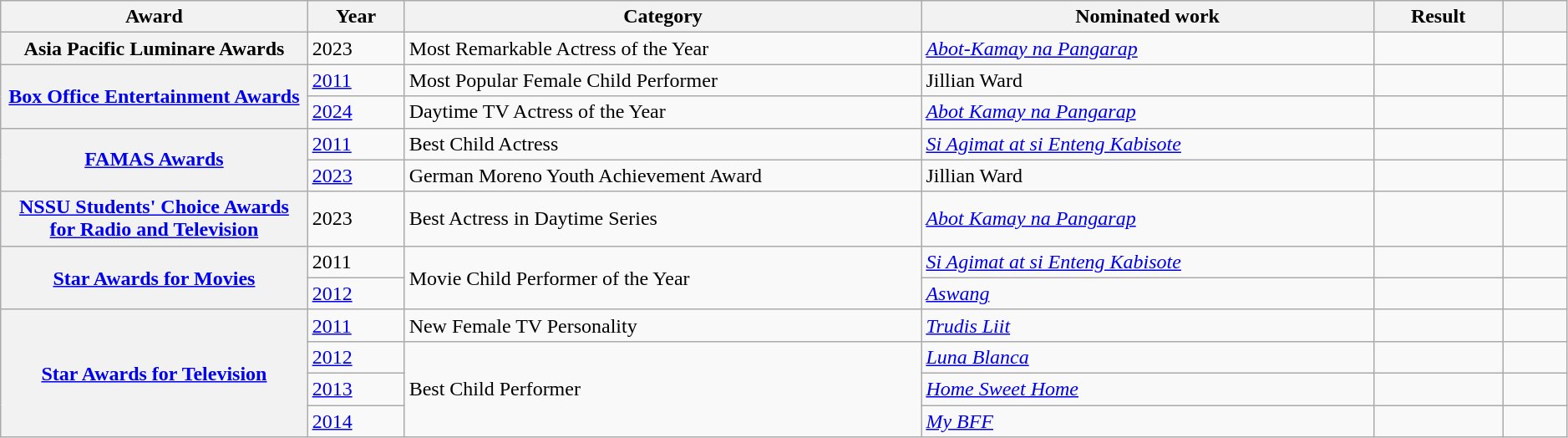<table class="wikitable sortable plainrowheaders" style="width:99%;">
<tr>
<th scope="col" style="width:19%;">Award</th>
<th scope="col" style="width:6%;">Year</th>
<th scope="col" style="width:32%;">Category</th>
<th scope="col" style="width:28%;">Nominated work</th>
<th scope="col" style="width:8%;">Result</th>
<th scope="col" style="width:4%;" class="unsortable"></th>
</tr>
<tr>
<th scope="rowgroup">Asia Pacific Luminare Awards</th>
<td>2023</td>
<td>Most Remarkable Actress of the Year</td>
<td><em><a href='#'>Abot-Kamay na Pangarap</a></em></td>
<td></td>
<td></td>
</tr>
<tr>
<th scope="rowgroup" rowspan="2"><a href='#'>Box Office Entertainment Awards</a></th>
<td><a href='#'>2011</a></td>
<td>Most Popular Female Child Performer</td>
<td>Jillian Ward</td>
<td></td>
<td></td>
</tr>
<tr>
<td><a href='#'>2024</a></td>
<td>Daytime TV Actress of the Year</td>
<td><em><a href='#'>Abot Kamay na Pangarap</a></em></td>
<td></td>
<td></td>
</tr>
<tr>
<th scope="rowgroup" rowspan="2"><a href='#'>FAMAS Awards</a></th>
<td><a href='#'>2011</a></td>
<td>Best Child Actress</td>
<td><em><a href='#'>Si Agimat at si Enteng Kabisote</a></em></td>
<td></td>
<td></td>
</tr>
<tr>
<td><a href='#'>2023</a></td>
<td>German Moreno Youth Achievement Award</td>
<td>Jillian Ward</td>
<td></td>
<td></td>
</tr>
<tr>
<th scope="rowgroup"><a href='#'>NSSU Students' Choice Awards for Radio and Television</a></th>
<td>2023</td>
<td>Best Actress in Daytime Series</td>
<td><em><a href='#'>Abot Kamay na Pangarap</a></em></td>
<td></td>
<td></td>
</tr>
<tr>
<th scope="rowgroup" rowspan="2"><a href='#'>Star Awards for Movies</a></th>
<td>2011</td>
<td rowspan="2">Movie Child Performer of the Year</td>
<td><em><a href='#'>Si Agimat at si Enteng Kabisote</a></em></td>
<td></td>
<td></td>
</tr>
<tr>
<td><a href='#'>2012</a></td>
<td><em><a href='#'>Aswang</a></em></td>
<td></td>
<td></td>
</tr>
<tr>
<th scope="rowgroup" rowspan="4"><a href='#'>Star Awards for Television</a></th>
<td><a href='#'>2011</a></td>
<td>New Female TV Personality</td>
<td><em><a href='#'>Trudis Liit</a></em></td>
<td></td>
<td></td>
</tr>
<tr>
<td><a href='#'>2012</a></td>
<td rowspan="3">Best Child Performer</td>
<td><em><a href='#'>Luna Blanca</a></em></td>
<td></td>
<td></td>
</tr>
<tr>
<td><a href='#'>2013</a></td>
<td><em><a href='#'>Home Sweet Home</a></em></td>
<td></td>
<td></td>
</tr>
<tr>
<td><a href='#'>2014</a></td>
<td><em><a href='#'>My BFF</a></em></td>
<td></td>
<td></td>
</tr>
</table>
